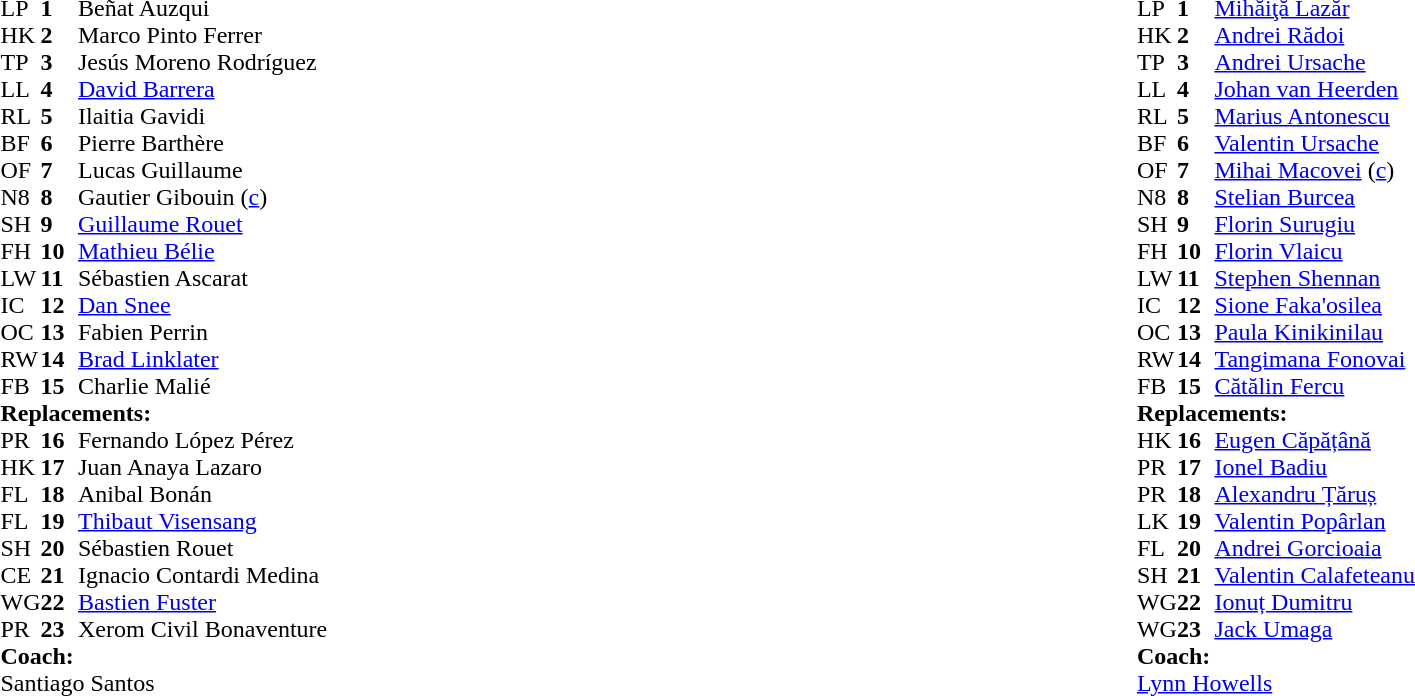<table style="width:100%">
<tr>
<td style="vertical-align:top;width:50%"><br><table cellspacing="0" cellpadding="0">
<tr>
<th width="25"></th>
<th width="25"></th>
</tr>
<tr>
<td>LP</td>
<td><strong>1</strong></td>
<td>Beñat Auzqui</td>
<td></td>
<td></td>
</tr>
<tr>
<td>HK</td>
<td><strong>2</strong></td>
<td>Marco Pinto Ferrer</td>
<td></td>
<td></td>
</tr>
<tr>
<td>TP</td>
<td><strong>3</strong></td>
<td>Jesús Moreno Rodríguez</td>
<td></td>
<td></td>
</tr>
<tr>
<td>LL</td>
<td><strong>4</strong></td>
<td><a href='#'>David Barrera</a></td>
</tr>
<tr>
<td>RL</td>
<td><strong>5</strong></td>
<td>Ilaitia Gavidi</td>
<td></td>
<td></td>
</tr>
<tr>
<td>BF</td>
<td><strong>6</strong></td>
<td>Pierre Barthère</td>
</tr>
<tr>
<td>OF</td>
<td><strong>7</strong></td>
<td>Lucas Guillaume</td>
<td></td>
<td></td>
</tr>
<tr>
<td>N8</td>
<td><strong>8</strong></td>
<td>Gautier Gibouin (<a href='#'>c</a>)</td>
</tr>
<tr>
<td>SH</td>
<td><strong>9</strong></td>
<td><a href='#'>Guillaume Rouet</a></td>
<td></td>
<td></td>
</tr>
<tr>
<td>FH</td>
<td><strong>10</strong></td>
<td><a href='#'>Mathieu Bélie</a></td>
<td></td>
<td colspan="2"></td>
</tr>
<tr>
<td>LW</td>
<td><strong>11</strong></td>
<td>Sébastien Ascarat</td>
<td></td>
<td></td>
<td></td>
<td></td>
</tr>
<tr>
<td>IC</td>
<td><strong>12</strong></td>
<td><a href='#'>Dan Snee</a></td>
<td></td>
<td></td>
</tr>
<tr>
<td>OC</td>
<td><strong>13</strong></td>
<td>Fabien Perrin</td>
</tr>
<tr>
<td>RW</td>
<td><strong>14</strong></td>
<td><a href='#'>Brad Linklater</a></td>
</tr>
<tr>
<td>FB</td>
<td><strong>15</strong></td>
<td>Charlie Malié</td>
</tr>
<tr>
<td colspan="4"><strong>Replacements:</strong></td>
</tr>
<tr>
<td>PR</td>
<td><strong>16</strong></td>
<td>Fernando López Pérez</td>
<td></td>
<td></td>
</tr>
<tr>
<td>HK</td>
<td><strong>17</strong></td>
<td>Juan Anaya Lazaro</td>
<td></td>
<td></td>
</tr>
<tr>
<td>FL</td>
<td><strong>18</strong></td>
<td>Anibal Bonán</td>
<td></td>
<td></td>
</tr>
<tr>
<td>FL</td>
<td><strong>19</strong></td>
<td><a href='#'>Thibaut Visensang</a></td>
<td></td>
<td></td>
</tr>
<tr>
<td>SH</td>
<td><strong>20</strong></td>
<td>Sébastien Rouet</td>
<td></td>
<td></td>
</tr>
<tr>
<td>CE</td>
<td><strong>21</strong></td>
<td>Ignacio Contardi Medina</td>
<td></td>
<td></td>
<td></td>
<td></td>
</tr>
<tr>
<td>WG</td>
<td><strong>22</strong></td>
<td><a href='#'>Bastien Fuster</a></td>
<td></td>
<td></td>
</tr>
<tr>
<td>PR</td>
<td><strong>23</strong></td>
<td>Xerom Civil Bonaventure</td>
<td></td>
<td></td>
</tr>
<tr>
<td colspan="4"><strong>Coach:</strong></td>
</tr>
<tr>
<td colspan="4">Santiago Santos</td>
</tr>
</table>
</td>
<td style="vertical-align:top"></td>
<td style="vertical-align: top; width:40%"><br><table cellspacing="0" cellpadding="0">
<tr>
<th width="25"></th>
<th width="25"></th>
</tr>
<tr>
<td>LP</td>
<td><strong>1</strong></td>
<td><a href='#'>Mihăiţă Lazăr</a></td>
<td></td>
<td></td>
</tr>
<tr>
<td>HK</td>
<td><strong>2</strong></td>
<td><a href='#'>Andrei Rădoi</a></td>
<td></td>
<td></td>
</tr>
<tr>
<td>TP</td>
<td><strong>3</strong></td>
<td><a href='#'>Andrei Ursache</a></td>
<td></td>
<td></td>
</tr>
<tr>
<td>LL</td>
<td><strong>4</strong></td>
<td><a href='#'>Johan van Heerden</a></td>
</tr>
<tr>
<td>RL</td>
<td><strong>5</strong></td>
<td><a href='#'>Marius Antonescu</a></td>
<td></td>
<td></td>
</tr>
<tr>
<td>BF</td>
<td><strong>6</strong></td>
<td><a href='#'>Valentin Ursache</a></td>
</tr>
<tr>
<td>OF</td>
<td><strong>7</strong></td>
<td><a href='#'>Mihai Macovei</a> (<a href='#'>c</a>)</td>
</tr>
<tr>
<td>N8</td>
<td><strong>8</strong></td>
<td><a href='#'>Stelian Burcea</a></td>
<td></td>
<td></td>
</tr>
<tr>
<td>SH</td>
<td><strong>9</strong></td>
<td><a href='#'>Florin Surugiu</a></td>
<td></td>
<td></td>
</tr>
<tr>
<td>FH</td>
<td><strong>10</strong></td>
<td><a href='#'>Florin Vlaicu</a></td>
<td></td>
<td></td>
</tr>
<tr>
<td>LW</td>
<td><strong>11</strong></td>
<td><a href='#'>Stephen Shennan</a></td>
<td></td>
<td></td>
</tr>
<tr>
<td>IC</td>
<td><strong>12</strong></td>
<td><a href='#'>Sione Faka'osilea</a></td>
</tr>
<tr>
<td>OC</td>
<td><strong>13</strong></td>
<td><a href='#'>Paula Kinikinilau</a></td>
</tr>
<tr>
<td>RW</td>
<td><strong>14</strong></td>
<td><a href='#'>Tangimana Fonovai</a></td>
<td></td>
</tr>
<tr>
<td>FB</td>
<td><strong>15</strong></td>
<td><a href='#'>Cătălin Fercu</a></td>
</tr>
<tr>
<td colspan="4"><strong>Replacements:</strong></td>
</tr>
<tr>
<td>HK</td>
<td><strong>16</strong></td>
<td><a href='#'>Eugen Căpățână</a></td>
<td></td>
<td></td>
</tr>
<tr>
<td>PR</td>
<td><strong>17</strong></td>
<td><a href='#'>Ionel Badiu</a></td>
<td></td>
<td></td>
</tr>
<tr>
<td>PR</td>
<td><strong>18</strong></td>
<td><a href='#'>Alexandru Țăruș</a></td>
<td></td>
<td></td>
</tr>
<tr>
<td>LK</td>
<td><strong>19</strong></td>
<td><a href='#'>Valentin Popârlan</a></td>
<td></td>
<td></td>
</tr>
<tr>
<td>FL</td>
<td><strong>20</strong></td>
<td><a href='#'>Andrei Gorcioaia</a></td>
<td></td>
<td></td>
</tr>
<tr>
<td>SH</td>
<td><strong>21</strong></td>
<td><a href='#'>Valentin Calafeteanu</a></td>
<td></td>
<td></td>
</tr>
<tr>
<td>WG</td>
<td><strong>22</strong></td>
<td><a href='#'>Ionuț Dumitru</a></td>
<td></td>
<td></td>
</tr>
<tr>
<td>WG</td>
<td><strong>23</strong></td>
<td><a href='#'>Jack Umaga</a></td>
<td></td>
<td></td>
</tr>
<tr>
<td colspan="4"><strong>Coach:</strong></td>
</tr>
<tr>
<td colspan="4"><a href='#'>Lynn Howells</a></td>
</tr>
</table>
</td>
</tr>
</table>
